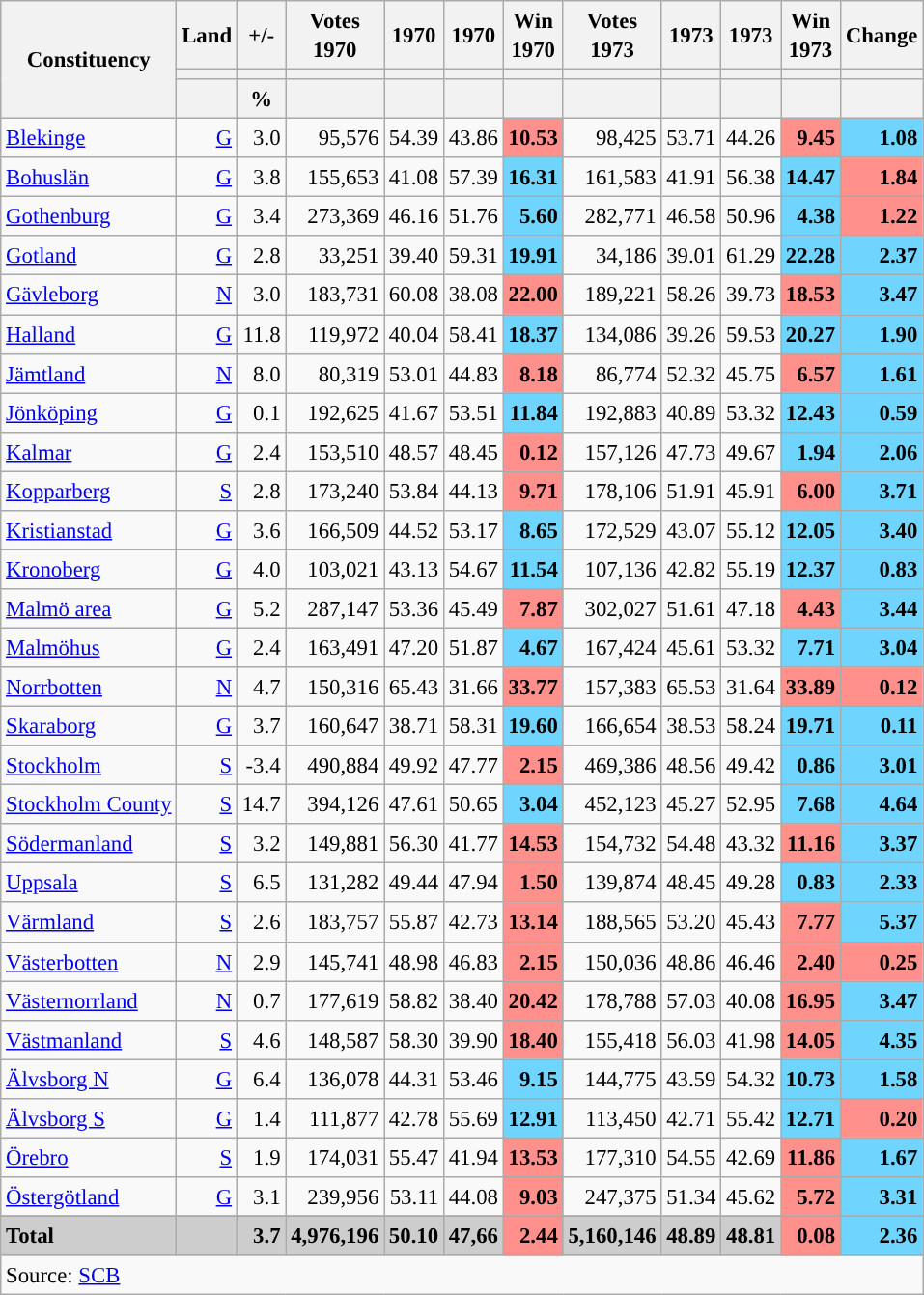<table class="wikitable sortable" style="text-align:right; font-size:95%; line-height:20px;">
<tr>
<th rowspan="3">Constituency</th>
<th>Land</th>
<th>+/-</th>
<th width="30px" class="unsortable">Votes 1970</th>
<th> 1970</th>
<th> 1970</th>
<th width="30px" class="unsortable">Win 1970</th>
<th width="30px" class="unsortable">Votes 1973</th>
<th> 1973</th>
<th> 1973</th>
<th width="30px" class="unsortable">Win 1973</th>
<th width="30px" class="unsortable">Change</th>
</tr>
<tr>
<th></th>
<th></th>
<th></th>
<th style="background:"></th>
<th style="background:"></th>
<th></th>
<th></th>
<th style="background:"></th>
<th style="background:"></th>
<th></th>
<th></th>
</tr>
<tr>
<th data-sort-type="number"></th>
<th data-sort-type="number">%</th>
<th data-sort-type="number"></th>
<th data-sort-type="number"></th>
<th data-sort-type="number"></th>
<th data-sort-type="number"></th>
<th data-sort-type="number"></th>
<th data-sort-type="number"></th>
<th data-sort-type="number"></th>
<th data-sort-type="number"></th>
<th data-sort-type="number"></th>
</tr>
<tr>
<td align="left"><a href='#'>Blekinge</a></td>
<td><a href='#'>G</a></td>
<td>3.0</td>
<td>95,576</td>
<td>54.39</td>
<td>43.86</td>
<td bgcolor=#ff908c><strong>10.53</strong></td>
<td>98,425</td>
<td>53.71</td>
<td>44.26</td>
<td bgcolor=#ff908c><strong>9.45</strong></td>
<td bgcolor=#6fd5fe><strong>1.08</strong></td>
</tr>
<tr>
<td align="left"><a href='#'>Bohuslän</a></td>
<td><a href='#'>G</a></td>
<td>3.8</td>
<td>155,653</td>
<td>41.08</td>
<td>57.39</td>
<td bgcolor=#6fd5fe><strong>16.31</strong></td>
<td>161,583</td>
<td>41.91</td>
<td>56.38</td>
<td bgcolor=#6fd5fe><strong>14.47</strong></td>
<td bgcolor=#ff908c><strong>1.84</strong></td>
</tr>
<tr>
<td align="left"><a href='#'>Gothenburg</a></td>
<td><a href='#'>G</a></td>
<td>3.4</td>
<td>273,369</td>
<td>46.16</td>
<td>51.76</td>
<td bgcolor=#6fd5fe><strong>5.60</strong></td>
<td>282,771</td>
<td>46.58</td>
<td>50.96</td>
<td bgcolor=#6fd5fe><strong>4.38</strong></td>
<td bgcolor=#ff908c><strong>1.22</strong></td>
</tr>
<tr>
<td align="left"><a href='#'>Gotland</a></td>
<td><a href='#'>G</a></td>
<td>2.8</td>
<td>33,251</td>
<td>39.40</td>
<td>59.31</td>
<td bgcolor=#6fd5fe><strong>19.91</strong></td>
<td>34,186</td>
<td>39.01</td>
<td>61.29</td>
<td bgcolor=#6fd5fe><strong>22.28</strong></td>
<td bgcolor=#6fd5fe><strong>2.37</strong></td>
</tr>
<tr>
<td align="left"><a href='#'>Gävleborg</a></td>
<td><a href='#'>N</a></td>
<td>3.0</td>
<td>183,731</td>
<td>60.08</td>
<td>38.08</td>
<td bgcolor=#ff908c><strong>22.00</strong></td>
<td>189,221</td>
<td>58.26</td>
<td>39.73</td>
<td bgcolor=#ff908c><strong>18.53</strong></td>
<td bgcolor=#6fd5fe><strong>3.47</strong></td>
</tr>
<tr>
<td align="left"><a href='#'>Halland</a></td>
<td><a href='#'>G</a></td>
<td>11.8</td>
<td>119,972</td>
<td>40.04</td>
<td>58.41</td>
<td bgcolor=#6fd5fe><strong>18.37</strong></td>
<td>134,086</td>
<td>39.26</td>
<td>59.53</td>
<td bgcolor=#6fd5fe><strong>20.27</strong></td>
<td bgcolor=#6fd5fe><strong>1.90</strong></td>
</tr>
<tr>
<td align="left"><a href='#'>Jämtland</a></td>
<td><a href='#'>N</a></td>
<td>8.0</td>
<td>80,319</td>
<td>53.01</td>
<td>44.83</td>
<td bgcolor=#ff908c><strong>8.18</strong></td>
<td>86,774</td>
<td>52.32</td>
<td>45.75</td>
<td bgcolor=#ff908c><strong>6.57</strong></td>
<td bgcolor=#6fd5fe><strong>1.61</strong></td>
</tr>
<tr>
<td align="left"><a href='#'>Jönköping</a></td>
<td><a href='#'>G</a></td>
<td>0.1</td>
<td>192,625</td>
<td>41.67</td>
<td>53.51</td>
<td bgcolor=#6fd5fe><strong>11.84</strong></td>
<td>192,883</td>
<td>40.89</td>
<td>53.32</td>
<td bgcolor=#6fd5fe><strong>12.43</strong></td>
<td bgcolor=#6fd5fe><strong>0.59</strong></td>
</tr>
<tr>
<td align="left"><a href='#'>Kalmar</a></td>
<td><a href='#'>G</a></td>
<td>2.4</td>
<td>153,510</td>
<td>48.57</td>
<td>48.45</td>
<td bgcolor=#ff908c><strong>0.12</strong></td>
<td>157,126</td>
<td>47.73</td>
<td>49.67</td>
<td bgcolor=#6fd5fe><strong>1.94</strong></td>
<td bgcolor=#6fd5fe><strong>2.06</strong></td>
</tr>
<tr>
<td align="left"><a href='#'>Kopparberg</a></td>
<td><a href='#'>S</a></td>
<td>2.8</td>
<td>173,240</td>
<td>53.84</td>
<td>44.13</td>
<td bgcolor=#ff908c><strong>9.71</strong></td>
<td>178,106</td>
<td>51.91</td>
<td>45.91</td>
<td bgcolor=#ff908c><strong>6.00</strong></td>
<td bgcolor=#6fd5fe><strong>3.71</strong></td>
</tr>
<tr>
<td align="left"><a href='#'>Kristianstad</a></td>
<td><a href='#'>G</a></td>
<td>3.6</td>
<td>166,509</td>
<td>44.52</td>
<td>53.17</td>
<td bgcolor=#6fd5fe><strong>8.65</strong></td>
<td>172,529</td>
<td>43.07</td>
<td>55.12</td>
<td bgcolor=#6fd5fe><strong>12.05</strong></td>
<td bgcolor=#6fd5fe><strong>3.40</strong></td>
</tr>
<tr>
<td align="left"><a href='#'>Kronoberg</a></td>
<td><a href='#'>G</a></td>
<td>4.0</td>
<td>103,021</td>
<td>43.13</td>
<td>54.67</td>
<td bgcolor=#6fd5fe><strong>11.54</strong></td>
<td>107,136</td>
<td>42.82</td>
<td>55.19</td>
<td bgcolor=#6fd5fe><strong>12.37</strong></td>
<td bgcolor=#6fd5fe><strong>0.83</strong></td>
</tr>
<tr>
<td align="left"><a href='#'>Malmö area</a></td>
<td><a href='#'>G</a></td>
<td>5.2</td>
<td>287,147</td>
<td>53.36</td>
<td>45.49</td>
<td bgcolor=#ff908c><strong>7.87</strong></td>
<td>302,027</td>
<td>51.61</td>
<td>47.18</td>
<td bgcolor=#ff908c><strong>4.43</strong></td>
<td bgcolor=#6fd5fe><strong>3.44</strong></td>
</tr>
<tr>
<td align="left"><a href='#'>Malmöhus</a></td>
<td><a href='#'>G</a></td>
<td>2.4</td>
<td>163,491</td>
<td>47.20</td>
<td>51.87</td>
<td bgcolor=#6fd5fe><strong>4.67</strong></td>
<td>167,424</td>
<td>45.61</td>
<td>53.32</td>
<td bgcolor=#6fd5fe><strong>7.71</strong></td>
<td bgcolor=#6fd5fe><strong>3.04</strong></td>
</tr>
<tr>
<td align="left"><a href='#'>Norrbotten</a></td>
<td><a href='#'>N</a></td>
<td>4.7</td>
<td>150,316</td>
<td>65.43</td>
<td>31.66</td>
<td bgcolor=#ff908c><strong>33.77</strong></td>
<td>157,383</td>
<td>65.53</td>
<td>31.64</td>
<td bgcolor=#ff908c><strong>33.89</strong></td>
<td bgcolor=#ff908c><strong>0.12</strong></td>
</tr>
<tr>
<td align="left"><a href='#'>Skaraborg</a></td>
<td><a href='#'>G</a></td>
<td>3.7</td>
<td>160,647</td>
<td>38.71</td>
<td>58.31</td>
<td bgcolor=#6fd5fe><strong>19.60</strong></td>
<td>166,654</td>
<td>38.53</td>
<td>58.24</td>
<td bgcolor=#6fd5fe><strong>19.71</strong></td>
<td bgcolor=#6fd5fe><strong>0.11</strong></td>
</tr>
<tr>
<td align="left"><a href='#'>Stockholm</a></td>
<td><a href='#'>S</a></td>
<td>-3.4</td>
<td>490,884</td>
<td>49.92</td>
<td>47.77</td>
<td bgcolor=#ff908c><strong>2.15</strong></td>
<td>469,386</td>
<td>48.56</td>
<td>49.42</td>
<td bgcolor=#6fd5fe><strong>0.86</strong></td>
<td bgcolor=#6fd5fe><strong>3.01</strong></td>
</tr>
<tr>
<td align="left"><a href='#'>Stockholm County</a></td>
<td><a href='#'>S</a></td>
<td>14.7</td>
<td>394,126</td>
<td>47.61</td>
<td>50.65</td>
<td bgcolor=#6fd5fe><strong>3.04</strong></td>
<td>452,123</td>
<td>45.27</td>
<td>52.95</td>
<td bgcolor=#6fd5fe><strong>7.68</strong></td>
<td bgcolor=#6fd5fe><strong>4.64</strong></td>
</tr>
<tr>
<td align="left"><a href='#'>Södermanland</a></td>
<td><a href='#'>S</a></td>
<td>3.2</td>
<td>149,881</td>
<td>56.30</td>
<td>41.77</td>
<td bgcolor=#ff908c><strong>14.53</strong></td>
<td>154,732</td>
<td>54.48</td>
<td>43.32</td>
<td bgcolor=#ff908c><strong>11.16</strong></td>
<td bgcolor=#6fd5fe><strong>3.37</strong></td>
</tr>
<tr>
<td align="left"><a href='#'>Uppsala</a></td>
<td><a href='#'>S</a></td>
<td>6.5</td>
<td>131,282</td>
<td>49.44</td>
<td>47.94</td>
<td bgcolor=#ff908c><strong>1.50</strong></td>
<td>139,874</td>
<td>48.45</td>
<td>49.28</td>
<td bgcolor=#6fd5fe><strong>0.83</strong></td>
<td bgcolor=#6fd5fe><strong>2.33</strong></td>
</tr>
<tr>
<td align="left"><a href='#'>Värmland</a></td>
<td><a href='#'>S</a></td>
<td>2.6</td>
<td>183,757</td>
<td>55.87</td>
<td>42.73</td>
<td bgcolor=#ff908c><strong>13.14</strong></td>
<td>188,565</td>
<td>53.20</td>
<td>45.43</td>
<td bgcolor=#ff908c><strong>7.77</strong></td>
<td bgcolor=#6fd5fe><strong>5.37</strong></td>
</tr>
<tr>
<td align="left"><a href='#'>Västerbotten</a></td>
<td><a href='#'>N</a></td>
<td>2.9</td>
<td>145,741</td>
<td>48.98</td>
<td>46.83</td>
<td bgcolor=#ff908c><strong>2.15</strong></td>
<td>150,036</td>
<td>48.86</td>
<td>46.46</td>
<td bgcolor=#ff908c><strong>2.40</strong></td>
<td bgcolor=#ff908c><strong>0.25</strong></td>
</tr>
<tr>
<td align="left"><a href='#'>Västernorrland</a></td>
<td><a href='#'>N</a></td>
<td>0.7</td>
<td>177,619</td>
<td>58.82</td>
<td>38.40</td>
<td bgcolor=#ff908c><strong>20.42</strong></td>
<td>178,788</td>
<td>57.03</td>
<td>40.08</td>
<td bgcolor=#ff908c><strong>16.95</strong></td>
<td bgcolor=#6fd5fe><strong>3.47</strong></td>
</tr>
<tr>
<td align="left"><a href='#'>Västmanland</a></td>
<td><a href='#'>S</a></td>
<td>4.6</td>
<td>148,587</td>
<td>58.30</td>
<td>39.90</td>
<td bgcolor=#ff908c><strong>18.40</strong></td>
<td>155,418</td>
<td>56.03</td>
<td>41.98</td>
<td bgcolor=#ff908c><strong>14.05</strong></td>
<td bgcolor=#6fd5fe><strong>4.35</strong></td>
</tr>
<tr>
<td align="left"><a href='#'>Älvsborg N</a></td>
<td><a href='#'>G</a></td>
<td>6.4</td>
<td>136,078</td>
<td>44.31</td>
<td>53.46</td>
<td bgcolor=#6fd5fe><strong>9.15</strong></td>
<td>144,775</td>
<td>43.59</td>
<td>54.32</td>
<td bgcolor=#6fd5fe><strong>10.73</strong></td>
<td bgcolor=#6fd5fe><strong>1.58</strong></td>
</tr>
<tr>
<td align="left"><a href='#'>Älvsborg S</a></td>
<td><a href='#'>G</a></td>
<td>1.4</td>
<td>111,877</td>
<td>42.78</td>
<td>55.69</td>
<td bgcolor=#6fd5fe><strong>12.91</strong></td>
<td>113,450</td>
<td>42.71</td>
<td>55.42</td>
<td bgcolor=#6fd5fe><strong>12.71</strong></td>
<td bgcolor=#ff908c><strong>0.20</strong></td>
</tr>
<tr>
<td align="left"><a href='#'>Örebro</a></td>
<td><a href='#'>S</a></td>
<td>1.9</td>
<td>174,031</td>
<td>55.47</td>
<td>41.94</td>
<td bgcolor=#ff908c><strong>13.53</strong></td>
<td>177,310</td>
<td>54.55</td>
<td>42.69</td>
<td bgcolor=#ff908c><strong>11.86</strong></td>
<td bgcolor=#6fd5fe><strong>1.67</strong></td>
</tr>
<tr>
<td align="left"><a href='#'>Östergötland</a></td>
<td><a href='#'>G</a></td>
<td>3.1</td>
<td>239,956</td>
<td>53.11</td>
<td>44.08</td>
<td bgcolor=#ff908c><strong>9.03</strong></td>
<td>247,375</td>
<td>51.34</td>
<td>45.62</td>
<td bgcolor=#ff908c><strong>5.72</strong></td>
<td bgcolor=#6fd5fe><strong>3.31</strong></td>
</tr>
<tr>
</tr>
<tr style="background:#CDCDCD;">
<td align="left"><strong>Total</strong></td>
<td></td>
<td><strong>3.7</strong></td>
<td><strong>4,976,196</strong></td>
<td><strong>50.10</strong></td>
<td><strong>47,66</strong></td>
<td bgcolor=#ff908c><strong>2.44</strong></td>
<td><strong>5,160,146</strong></td>
<td><strong>48.89</strong></td>
<td><strong>48.81</strong></td>
<td bgcolor=#ff908c><strong>0.08</strong></td>
<td bgcolor=#6fd5fe><strong>2.36</strong></td>
</tr>
<tr>
<td colspan="12" align="left">Source: <a href='#'>SCB</a></td>
</tr>
</table>
